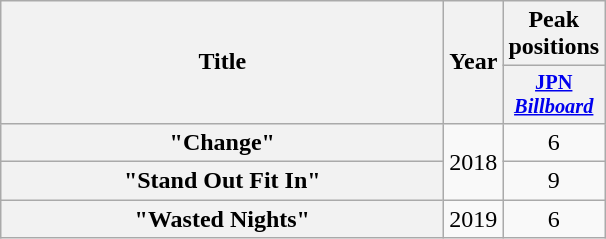<table class="wikitable plainrowheaders" style="text-align:center;">
<tr>
<th scope="col" rowspan="2" style="width:18em;">Title</th>
<th scope="col" rowspan="2">Year</th>
<th scope="col">Peak positions</th>
</tr>
<tr>
<th scope="col" style="width:30px;font-size:85%"><a href='#'>JPN<br><em>Billboard</em></a><br></th>
</tr>
<tr>
<th scope="row">"Change"</th>
<td rowspan="2">2018</td>
<td>6</td>
</tr>
<tr>
<th scope="row">"Stand Out Fit In"</th>
<td>9</td>
</tr>
<tr>
<th scope="row">"Wasted Nights"</th>
<td>2019</td>
<td>6</td>
</tr>
</table>
